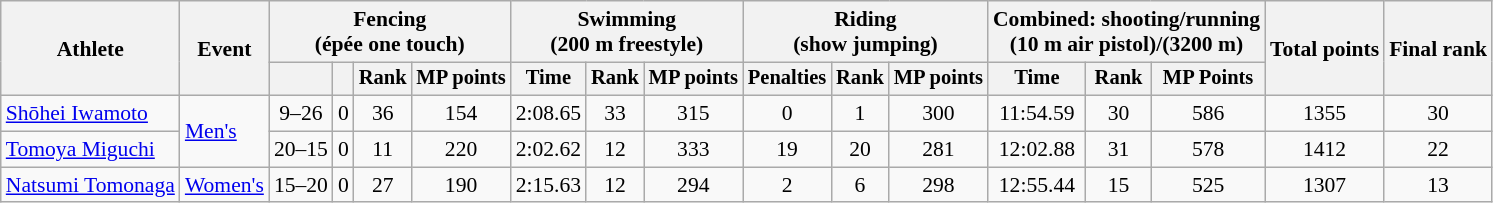<table class="wikitable" style="font-size:90%">
<tr>
<th rowspan="2">Athlete</th>
<th rowspan="2">Event</th>
<th colspan=4>Fencing<br><span>(épée one touch)</span></th>
<th colspan=3>Swimming<br><span>(200 m freestyle)</span></th>
<th colspan=3>Riding<br><span>(show jumping)</span></th>
<th colspan=3>Combined: shooting/running<br><span>(10 m air pistol)/(3200 m)</span></th>
<th rowspan=2>Total points</th>
<th rowspan=2>Final rank</th>
</tr>
<tr style="font-size:95%">
<th></th>
<th></th>
<th>Rank</th>
<th>MP points</th>
<th>Time</th>
<th>Rank</th>
<th>MP points</th>
<th>Penalties</th>
<th>Rank</th>
<th>MP points</th>
<th>Time</th>
<th>Rank</th>
<th>MP Points</th>
</tr>
<tr align=center>
<td align=left><a href='#'>Shōhei Iwamoto</a></td>
<td align=left rowspan=2><a href='#'>Men's</a></td>
<td>9–26</td>
<td>0</td>
<td>36</td>
<td>154</td>
<td>2:08.65</td>
<td>33</td>
<td>315</td>
<td>0</td>
<td>1</td>
<td>300</td>
<td>11:54.59</td>
<td>30</td>
<td>586</td>
<td>1355</td>
<td>30</td>
</tr>
<tr align=center>
<td align=left><a href='#'>Tomoya Miguchi</a></td>
<td>20–15</td>
<td>0</td>
<td>11</td>
<td>220</td>
<td>2:02.62</td>
<td>12</td>
<td>333</td>
<td>19</td>
<td>20</td>
<td>281</td>
<td>12:02.88</td>
<td>31</td>
<td>578</td>
<td>1412</td>
<td>22</td>
</tr>
<tr align=center>
<td align=left><a href='#'>Natsumi Tomonaga</a></td>
<td align=left><a href='#'>Women's</a></td>
<td>15–20</td>
<td>0</td>
<td>27</td>
<td>190</td>
<td>2:15.63</td>
<td>12</td>
<td>294</td>
<td>2</td>
<td>6</td>
<td>298</td>
<td>12:55.44</td>
<td>15</td>
<td>525</td>
<td>1307</td>
<td>13</td>
</tr>
</table>
